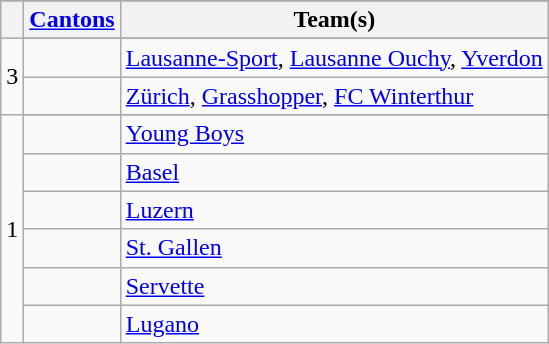<table class="wikitable" style>
<tr>
</tr>
<tr>
<th></th>
<th><a href='#'>Cantons</a></th>
<th>Team(s)</th>
</tr>
<tr>
<td align=center rowspan=3>3</td>
</tr>
<tr>
<td align="left"></td>
<td><a href='#'>Lausanne-Sport</a>, <a href='#'>Lausanne Ouchy</a>, <a href='#'>Yverdon</a></td>
</tr>
<tr>
<td align="left"></td>
<td><a href='#'>Zürich</a>, <a href='#'>Grasshopper</a>, <a href='#'>FC Winterthur</a></td>
</tr>
<tr>
<td align=center rowspan=7>1</td>
</tr>
<tr>
<td align"left"></td>
<td><a href='#'>Young Boys</a></td>
</tr>
<tr>
<td align="left"></td>
<td><a href='#'>Basel</a></td>
</tr>
<tr>
<td align="left"></td>
<td><a href='#'>Luzern</a></td>
</tr>
<tr>
<td align="left"></td>
<td><a href='#'>St. Gallen</a></td>
</tr>
<tr>
<td align="left"></td>
<td><a href='#'>Servette</a></td>
</tr>
<tr>
<td align="left"></td>
<td><a href='#'>Lugano</a></td>
</tr>
</table>
